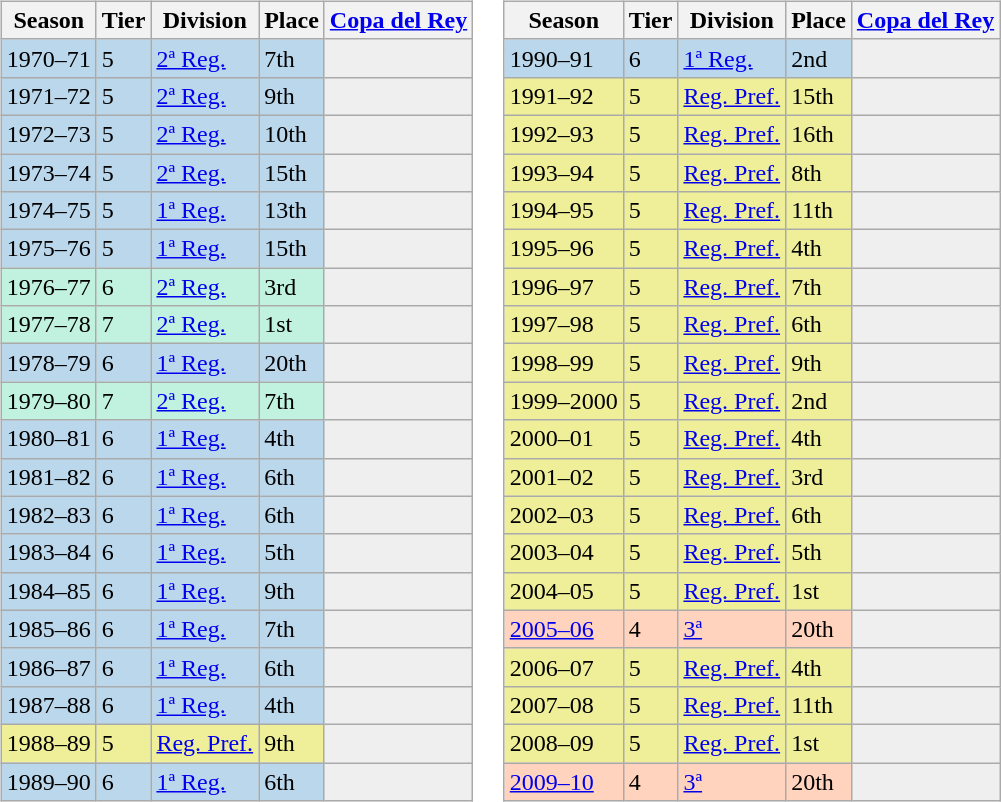<table>
<tr>
<td valign="top" width=0%><br><table class="wikitable">
<tr style="background:#f0f6fa;">
<th>Season</th>
<th>Tier</th>
<th>Division</th>
<th>Place</th>
<th><a href='#'>Copa del Rey</a></th>
</tr>
<tr>
<td style="background:#BBD7EC;">1970–71</td>
<td style="background:#BBD7EC;">5</td>
<td style="background:#BBD7EC;"><a href='#'>2ª Reg.</a></td>
<td style="background:#BBD7EC;">7th</td>
<th style="background:#efefef;"></th>
</tr>
<tr>
<td style="background:#BBD7EC;">1971–72</td>
<td style="background:#BBD7EC;">5</td>
<td style="background:#BBD7EC;"><a href='#'>2ª Reg.</a></td>
<td style="background:#BBD7EC;">9th</td>
<th style="background:#efefef;"></th>
</tr>
<tr>
<td style="background:#BBD7EC;">1972–73</td>
<td style="background:#BBD7EC;">5</td>
<td style="background:#BBD7EC;"><a href='#'>2ª Reg.</a></td>
<td style="background:#BBD7EC;">10th</td>
<th style="background:#efefef;"></th>
</tr>
<tr>
<td style="background:#BBD7EC;">1973–74</td>
<td style="background:#BBD7EC;">5</td>
<td style="background:#BBD7EC;"><a href='#'>2ª Reg.</a></td>
<td style="background:#BBD7EC;">15th</td>
<th style="background:#efefef;"></th>
</tr>
<tr>
<td style="background:#BBD7EC;">1974–75</td>
<td style="background:#BBD7EC;">5</td>
<td style="background:#BBD7EC;"><a href='#'>1ª Reg.</a></td>
<td style="background:#BBD7EC;">13th</td>
<th style="background:#efefef;"></th>
</tr>
<tr>
<td style="background:#BBD7EC;">1975–76</td>
<td style="background:#BBD7EC;">5</td>
<td style="background:#BBD7EC;"><a href='#'>1ª Reg.</a></td>
<td style="background:#BBD7EC;">15th</td>
<th style="background:#efefef;"></th>
</tr>
<tr>
<td style="background:#C0F2DF;">1976–77</td>
<td style="background:#C0F2DF;">6</td>
<td style="background:#C0F2DF;"><a href='#'>2ª Reg.</a></td>
<td style="background:#C0F2DF;">3rd</td>
<th style="background:#efefef;"></th>
</tr>
<tr>
<td style="background:#C0F2DF;">1977–78</td>
<td style="background:#C0F2DF;">7</td>
<td style="background:#C0F2DF;"><a href='#'>2ª Reg.</a></td>
<td style="background:#C0F2DF;">1st</td>
<th style="background:#efefef;"></th>
</tr>
<tr>
<td style="background:#BBD7EC;">1978–79</td>
<td style="background:#BBD7EC;">6</td>
<td style="background:#BBD7EC;"><a href='#'>1ª Reg.</a></td>
<td style="background:#BBD7EC;">20th</td>
<th style="background:#efefef;"></th>
</tr>
<tr>
<td style="background:#C0F2DF;">1979–80</td>
<td style="background:#C0F2DF;">7</td>
<td style="background:#C0F2DF;"><a href='#'>2ª Reg.</a></td>
<td style="background:#C0F2DF;">7th</td>
<th style="background:#efefef;"></th>
</tr>
<tr>
<td style="background:#BBD7EC;">1980–81</td>
<td style="background:#BBD7EC;">6</td>
<td style="background:#BBD7EC;"><a href='#'>1ª Reg.</a></td>
<td style="background:#BBD7EC;">4th</td>
<th style="background:#efefef;"></th>
</tr>
<tr>
<td style="background:#BBD7EC;">1981–82</td>
<td style="background:#BBD7EC;">6</td>
<td style="background:#BBD7EC;"><a href='#'>1ª Reg.</a></td>
<td style="background:#BBD7EC;">6th</td>
<th style="background:#efefef;"></th>
</tr>
<tr>
<td style="background:#BBD7EC;">1982–83</td>
<td style="background:#BBD7EC;">6</td>
<td style="background:#BBD7EC;"><a href='#'>1ª Reg.</a></td>
<td style="background:#BBD7EC;">6th</td>
<th style="background:#efefef;"></th>
</tr>
<tr>
<td style="background:#BBD7EC;">1983–84</td>
<td style="background:#BBD7EC;">6</td>
<td style="background:#BBD7EC;"><a href='#'>1ª Reg.</a></td>
<td style="background:#BBD7EC;">5th</td>
<th style="background:#efefef;"></th>
</tr>
<tr>
<td style="background:#BBD7EC;">1984–85</td>
<td style="background:#BBD7EC;">6</td>
<td style="background:#BBD7EC;"><a href='#'>1ª Reg.</a></td>
<td style="background:#BBD7EC;">9th</td>
<th style="background:#efefef;"></th>
</tr>
<tr>
<td style="background:#BBD7EC;">1985–86</td>
<td style="background:#BBD7EC;">6</td>
<td style="background:#BBD7EC;"><a href='#'>1ª Reg.</a></td>
<td style="background:#BBD7EC;">7th</td>
<th style="background:#efefef;"></th>
</tr>
<tr>
<td style="background:#BBD7EC;">1986–87</td>
<td style="background:#BBD7EC;">6</td>
<td style="background:#BBD7EC;"><a href='#'>1ª Reg.</a></td>
<td style="background:#BBD7EC;">6th</td>
<th style="background:#efefef;"></th>
</tr>
<tr>
<td style="background:#BBD7EC;">1987–88</td>
<td style="background:#BBD7EC;">6</td>
<td style="background:#BBD7EC;"><a href='#'>1ª Reg.</a></td>
<td style="background:#BBD7EC;">4th</td>
<th style="background:#efefef;"></th>
</tr>
<tr>
<td style="background:#EFEF99;">1988–89</td>
<td style="background:#EFEF99;">5</td>
<td style="background:#EFEF99;"><a href='#'>Reg. Pref.</a></td>
<td style="background:#EFEF99;">9th</td>
<th style="background:#efefef;"></th>
</tr>
<tr>
<td style="background:#BBD7EC;">1989–90</td>
<td style="background:#BBD7EC;">6</td>
<td style="background:#BBD7EC;"><a href='#'>1ª Reg.</a></td>
<td style="background:#BBD7EC;">6th</td>
<th style="background:#efefef;"></th>
</tr>
</table>
</td>
<td valign="top" width=0%><br><table class="wikitable">
<tr style="background:#f0f6fa;">
<th>Season</th>
<th>Tier</th>
<th>Division</th>
<th>Place</th>
<th><a href='#'>Copa del Rey</a></th>
</tr>
<tr>
<td style="background:#BBD7EC;">1990–91</td>
<td style="background:#BBD7EC;">6</td>
<td style="background:#BBD7EC;"><a href='#'>1ª Reg.</a></td>
<td style="background:#BBD7EC;">2nd</td>
<th style="background:#efefef;"></th>
</tr>
<tr>
<td style="background:#EFEF99;">1991–92</td>
<td style="background:#EFEF99;">5</td>
<td style="background:#EFEF99;"><a href='#'>Reg. Pref.</a></td>
<td style="background:#EFEF99;">15th</td>
<th style="background:#efefef;"></th>
</tr>
<tr>
<td style="background:#EFEF99;">1992–93</td>
<td style="background:#EFEF99;">5</td>
<td style="background:#EFEF99;"><a href='#'>Reg. Pref.</a></td>
<td style="background:#EFEF99;">16th</td>
<th style="background:#efefef;"></th>
</tr>
<tr>
<td style="background:#EFEF99;">1993–94</td>
<td style="background:#EFEF99;">5</td>
<td style="background:#EFEF99;"><a href='#'>Reg. Pref.</a></td>
<td style="background:#EFEF99;">8th</td>
<th style="background:#efefef;"></th>
</tr>
<tr>
<td style="background:#EFEF99;">1994–95</td>
<td style="background:#EFEF99;">5</td>
<td style="background:#EFEF99;"><a href='#'>Reg. Pref.</a></td>
<td style="background:#EFEF99;">11th</td>
<th style="background:#efefef;"></th>
</tr>
<tr>
<td style="background:#EFEF99;">1995–96</td>
<td style="background:#EFEF99;">5</td>
<td style="background:#EFEF99;"><a href='#'>Reg. Pref.</a></td>
<td style="background:#EFEF99;">4th</td>
<th style="background:#efefef;"></th>
</tr>
<tr>
<td style="background:#EFEF99;">1996–97</td>
<td style="background:#EFEF99;">5</td>
<td style="background:#EFEF99;"><a href='#'>Reg. Pref.</a></td>
<td style="background:#EFEF99;">7th</td>
<th style="background:#efefef;"></th>
</tr>
<tr>
<td style="background:#EFEF99;">1997–98</td>
<td style="background:#EFEF99;">5</td>
<td style="background:#EFEF99;"><a href='#'>Reg. Pref.</a></td>
<td style="background:#EFEF99;">6th</td>
<th style="background:#efefef;"></th>
</tr>
<tr>
<td style="background:#EFEF99;">1998–99</td>
<td style="background:#EFEF99;">5</td>
<td style="background:#EFEF99;"><a href='#'>Reg. Pref.</a></td>
<td style="background:#EFEF99;">9th</td>
<th style="background:#efefef;"></th>
</tr>
<tr>
<td style="background:#EFEF99;">1999–2000</td>
<td style="background:#EFEF99;">5</td>
<td style="background:#EFEF99;"><a href='#'>Reg. Pref.</a></td>
<td style="background:#EFEF99;">2nd</td>
<th style="background:#efefef;"></th>
</tr>
<tr>
<td style="background:#EFEF99;">2000–01</td>
<td style="background:#EFEF99;">5</td>
<td style="background:#EFEF99;"><a href='#'>Reg. Pref.</a></td>
<td style="background:#EFEF99;">4th</td>
<th style="background:#efefef;"></th>
</tr>
<tr>
<td style="background:#EFEF99;">2001–02</td>
<td style="background:#EFEF99;">5</td>
<td style="background:#EFEF99;"><a href='#'>Reg. Pref.</a></td>
<td style="background:#EFEF99;">3rd</td>
<th style="background:#efefef;"></th>
</tr>
<tr>
<td style="background:#EFEF99;">2002–03</td>
<td style="background:#EFEF99;">5</td>
<td style="background:#EFEF99;"><a href='#'>Reg. Pref.</a></td>
<td style="background:#EFEF99;">6th</td>
<th style="background:#efefef;"></th>
</tr>
<tr>
<td style="background:#EFEF99;">2003–04</td>
<td style="background:#EFEF99;">5</td>
<td style="background:#EFEF99;"><a href='#'>Reg. Pref.</a></td>
<td style="background:#EFEF99;">5th</td>
<th style="background:#efefef;"></th>
</tr>
<tr>
<td style="background:#EFEF99;">2004–05</td>
<td style="background:#EFEF99;">5</td>
<td style="background:#EFEF99;"><a href='#'>Reg. Pref.</a></td>
<td style="background:#EFEF99;">1st</td>
<th style="background:#efefef;"></th>
</tr>
<tr>
<td style="background:#FFD3BD;"><a href='#'>2005–06</a></td>
<td style="background:#FFD3BD;">4</td>
<td style="background:#FFD3BD;"><a href='#'>3ª</a></td>
<td style="background:#FFD3BD;">20th</td>
<th style="background:#efefef;"></th>
</tr>
<tr>
<td style="background:#EFEF99;">2006–07</td>
<td style="background:#EFEF99;">5</td>
<td style="background:#EFEF99;"><a href='#'>Reg. Pref.</a></td>
<td style="background:#EFEF99;">4th</td>
<th style="background:#efefef;"></th>
</tr>
<tr>
<td style="background:#EFEF99;">2007–08</td>
<td style="background:#EFEF99;">5</td>
<td style="background:#EFEF99;"><a href='#'>Reg. Pref.</a></td>
<td style="background:#EFEF99;">11th</td>
<th style="background:#efefef;"></th>
</tr>
<tr>
<td style="background:#EFEF99;">2008–09</td>
<td style="background:#EFEF99;">5</td>
<td style="background:#EFEF99;"><a href='#'>Reg. Pref.</a></td>
<td style="background:#EFEF99;">1st</td>
<th style="background:#efefef;"></th>
</tr>
<tr>
<td style="background:#FFD3BD;"><a href='#'>2009–10</a></td>
<td style="background:#FFD3BD;">4</td>
<td style="background:#FFD3BD;"><a href='#'>3ª</a></td>
<td style="background:#FFD3BD;">20th</td>
<th style="background:#efefef;"></th>
</tr>
</table>
</td>
</tr>
</table>
